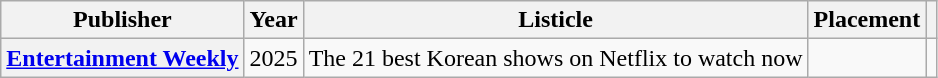<table class="wikitable plainrowheaders sortable">
<tr>
<th scope="col">Publisher</th>
<th scope="col">Year</th>
<th scope="col">Listicle</th>
<th scope="col">Placement</th>
<th scope="col" class="unsortable"></th>
</tr>
<tr>
<th scope="row"><a href='#'>Entertainment Weekly</a></th>
<td>2025</td>
<td>The 21 best Korean shows on Netflix to watch now</td>
<td></td>
<td></td>
</tr>
</table>
